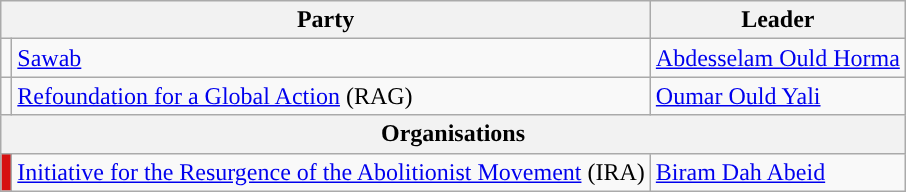<table class="wikitable" style="text-align">
<tr>
<th colspan="2">Party</th>
<th>Leader</th>
</tr>
<tr>
<td style="background:"></td>
<td><a href='#'>Sawab</a></td>
<td><a href='#'>Abdesselam Ould Horma</a></td>
</tr>
<tr>
<td style="background:"></td>
<td><a href='#'>Refoundation for a Global Action</a> (RAG)</td>
<td><a href='#'>Oumar Ould Yali</a></td>
</tr>
<tr>
<th colspan="3">Organisations</th>
</tr>
<tr>
<td style="background:#D61111;"></td>
<td><a href='#'>Initiative for the Resurgence of the Abolitionist Movement</a> (IRA)</td>
<td><a href='#'>Biram Dah Abeid</a></td>
</tr>
</table>
